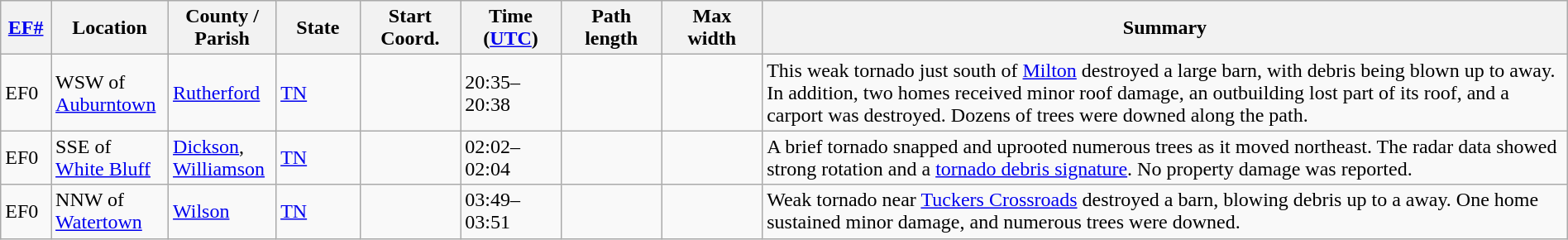<table class="wikitable sortable" style="width:100%;">
<tr>
<th scope="col"  style="width:3%; text-align:center;"><a href='#'>EF#</a></th>
<th scope="col"  style="width:7%; text-align:center;" class="unsortable">Location</th>
<th scope="col"  style="width:6%; text-align:center;" class="unsortable">County / Parish</th>
<th scope="col"  style="width:5%; text-align:center;">State</th>
<th scope="col"  style="width:6%; text-align:center;">Start Coord.</th>
<th scope="col"  style="width:6%; text-align:center;">Time (<a href='#'>UTC</a>)</th>
<th scope="col"  style="width:6%; text-align:center;">Path length</th>
<th scope="col"  style="width:6%; text-align:center;">Max width</th>
<th scope="col" class="unsortable" style="width:48%; text-align:center;">Summary</th>
</tr>
<tr>
<td bgcolor=>EF0</td>
<td>WSW of <a href='#'>Auburntown</a></td>
<td><a href='#'>Rutherford</a></td>
<td><a href='#'>TN</a></td>
<td></td>
<td>20:35–20:38</td>
<td></td>
<td></td>
<td>This weak tornado just south of <a href='#'>Milton</a> destroyed a large barn, with debris being blown up to  away. In addition, two homes received minor roof damage, an outbuilding lost part of its roof, and a carport was destroyed. Dozens of trees were downed along the path.</td>
</tr>
<tr>
<td bgcolor=>EF0</td>
<td>SSE of <a href='#'>White Bluff</a></td>
<td><a href='#'>Dickson</a>, <a href='#'>Williamson</a></td>
<td><a href='#'>TN</a></td>
<td></td>
<td>02:02–02:04</td>
<td></td>
<td></td>
<td>A brief tornado snapped and uprooted numerous trees as it moved northeast. The radar data showed strong rotation and a <a href='#'>tornado debris signature</a>. No property damage was reported.</td>
</tr>
<tr>
<td bgcolor=>EF0</td>
<td>NNW of <a href='#'>Watertown</a></td>
<td><a href='#'>Wilson</a></td>
<td><a href='#'>TN</a></td>
<td></td>
<td>03:49–03:51</td>
<td></td>
<td></td>
<td>Weak tornado near <a href='#'>Tuckers Crossroads</a> destroyed a barn, blowing debris up to a  away. One home sustained minor damage, and numerous trees were downed.</td>
</tr>
</table>
